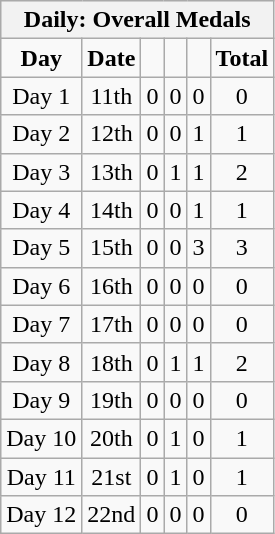<table class="wikitable" style="font-size:100%" align="left">
<tr bgcolor="#efefef">
<th colspan=10><strong>Daily: Overall Medals</strong></th>
</tr>
<tr style="text-align:center;">
<td><strong>Day</strong></td>
<td><strong>Date</strong></td>
<td></td>
<td></td>
<td></td>
<td><strong>Total</strong></td>
</tr>
<tr style="text-align:center;">
<td>Day 1</td>
<td>11th</td>
<td>0</td>
<td>0</td>
<td>0</td>
<td>0</td>
</tr>
<tr style="text-align:center;">
<td>Day 2</td>
<td>12th</td>
<td>0</td>
<td>0</td>
<td>1</td>
<td>1</td>
</tr>
<tr style="text-align:center;">
<td>Day 3</td>
<td>13th</td>
<td>0</td>
<td>1</td>
<td>1</td>
<td>2</td>
</tr>
<tr style="text-align:center;">
<td>Day 4</td>
<td>14th</td>
<td>0</td>
<td>0</td>
<td>1</td>
<td>1</td>
</tr>
<tr style="text-align:center;">
<td>Day 5</td>
<td>15th</td>
<td>0</td>
<td>0</td>
<td>3</td>
<td>3</td>
</tr>
<tr style="text-align:center;">
<td>Day 6</td>
<td>16th</td>
<td>0</td>
<td>0</td>
<td>0</td>
<td>0</td>
</tr>
<tr style="text-align:center;">
<td>Day 7</td>
<td>17th</td>
<td>0</td>
<td>0</td>
<td>0</td>
<td>0</td>
</tr>
<tr style="text-align:center;">
<td>Day 8</td>
<td>18th</td>
<td>0</td>
<td>1</td>
<td>1</td>
<td>2</td>
</tr>
<tr style="text-align:center;">
<td>Day 9</td>
<td>19th</td>
<td>0</td>
<td>0</td>
<td>0</td>
<td>0</td>
</tr>
<tr style="text-align:center;">
<td>Day 10</td>
<td>20th</td>
<td>0</td>
<td>1</td>
<td>0</td>
<td>1</td>
</tr>
<tr style="text-align:center;">
<td>Day 11</td>
<td>21st</td>
<td>0</td>
<td>1</td>
<td>0</td>
<td>1</td>
</tr>
<tr style="text-align:center;">
<td>Day 12</td>
<td>22nd</td>
<td>0</td>
<td>0</td>
<td>0</td>
<td>0</td>
</tr>
</table>
